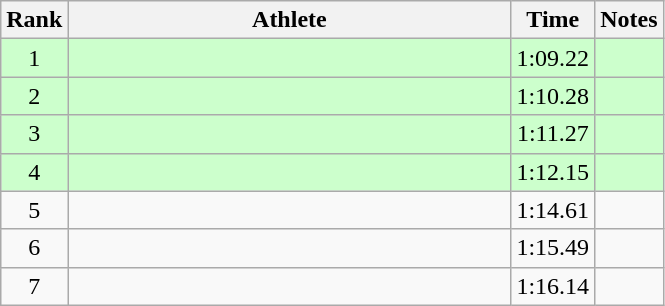<table class="wikitable" style="text-align:center">
<tr>
<th>Rank</th>
<th Style="width:18em">Athlete</th>
<th>Time</th>
<th>Notes</th>
</tr>
<tr style="background:#cfc">
<td>1</td>
<td style="text-align:left"></td>
<td>1:09.22</td>
<td></td>
</tr>
<tr style="background:#cfc">
<td>2</td>
<td style="text-align:left"></td>
<td>1:10.28</td>
<td></td>
</tr>
<tr style="background:#cfc">
<td>3</td>
<td style="text-align:left"></td>
<td>1:11.27</td>
<td></td>
</tr>
<tr style="background:#cfc">
<td>4</td>
<td style="text-align:left"></td>
<td>1:12.15</td>
<td></td>
</tr>
<tr>
<td>5</td>
<td style="text-align:left"></td>
<td>1:14.61</td>
<td></td>
</tr>
<tr>
<td>6</td>
<td style="text-align:left"></td>
<td>1:15.49</td>
<td></td>
</tr>
<tr>
<td>7</td>
<td style="text-align:left"></td>
<td>1:16.14</td>
<td></td>
</tr>
</table>
